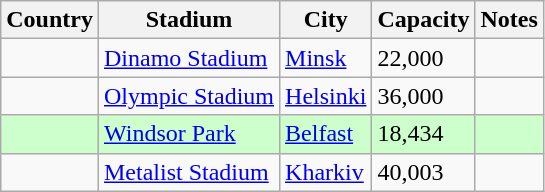<table class="wikitable sortable">
<tr>
<th>Country</th>
<th>Stadium</th>
<th>City</th>
<th>Capacity</th>
<th>Notes</th>
</tr>
<tr>
<td></td>
<td><a href='#'>Dinamo Stadium</a></td>
<td><a href='#'>Minsk</a></td>
<td>22,000</td>
<td></td>
</tr>
<tr>
<td></td>
<td><a href='#'>Olympic Stadium</a></td>
<td><a href='#'>Helsinki</a></td>
<td>36,000</td>
<td></td>
</tr>
<tr bgcolor=#ccffcc>
<td></td>
<td><a href='#'>Windsor Park</a></td>
<td><a href='#'>Belfast</a></td>
<td>18,434</td>
<td></td>
</tr>
<tr>
<td></td>
<td><a href='#'>Metalist Stadium</a></td>
<td><a href='#'>Kharkiv</a></td>
<td>40,003</td>
<td></td>
</tr>
</table>
